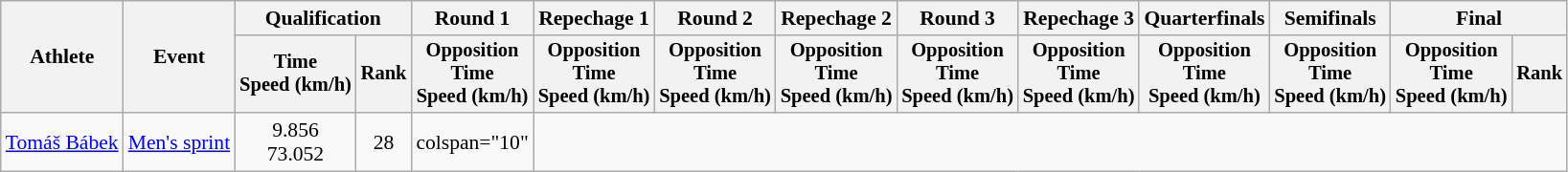<table class="wikitable" style="font-size:90%">
<tr>
<th rowspan=2>Athlete</th>
<th rowspan=2>Event</th>
<th colspan=2>Qualification</th>
<th>Round 1</th>
<th>Repechage 1</th>
<th>Round 2</th>
<th>Repechage 2</th>
<th>Round 3</th>
<th>Repechage 3</th>
<th>Quarterfinals</th>
<th>Semifinals</th>
<th colspan=2>Final</th>
</tr>
<tr style="font-size:95%">
<th>Time<br>Speed (km/h)</th>
<th>Rank</th>
<th>Opposition<br>Time<br>Speed (km/h)</th>
<th>Opposition<br>Time<br>Speed (km/h)</th>
<th>Opposition<br>Time<br>Speed (km/h)</th>
<th>Opposition<br>Time<br>Speed (km/h)</th>
<th>Opposition<br>Time<br>Speed (km/h)</th>
<th>Opposition<br>Time<br>Speed (km/h)</th>
<th>Opposition<br>Time<br>Speed (km/h)</th>
<th>Opposition<br>Time<br>Speed (km/h)</th>
<th>Opposition<br>Time<br>Speed (km/h)</th>
<th>Rank</th>
</tr>
<tr align=center>
<td align=left><a href='#'>Tomáš Bábek</a></td>
<td align=left><a href='#'>Men's sprint</a></td>
<td>9.856<br>73.052</td>
<td>28</td>
<td>colspan="10" </td>
</tr>
</table>
